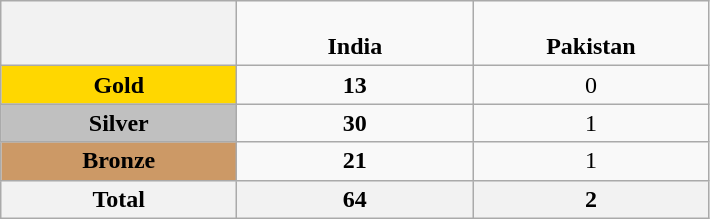<table class="wikitable" style="text-align:center">
<tr>
<th style="width:150px;"></th>
<td style="width:150px;" style="background-color:#0044AA"><span><br><strong>India</strong></span></td>
<td style="width:150px;"style="background-color:green"><span><br><strong>Pakistan</strong></span></td>
</tr>
<tr>
<td style="background:gold"><strong>Gold</strong></td>
<td><strong>13</strong></td>
<td>0</td>
</tr>
<tr>
<td style="background:silver"><strong>Silver</strong></td>
<td><strong>30</strong></td>
<td>1</td>
</tr>
<tr>
<td style="background:#cc9966"><strong>Bronze</strong></td>
<td><strong>21</strong></td>
<td>1</td>
</tr>
<tr>
<th>Total</th>
<th><strong>64</strong></th>
<th>2</th>
</tr>
</table>
